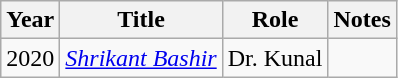<table class="wikitable">
<tr>
<th scope="col">Year</th>
<th scope="col">Title</th>
<th scope="col">Role</th>
<th scope="col">Notes</th>
</tr>
<tr>
<td>2020</td>
<td><em><a href='#'>Shrikant Bashir</a></em></td>
<td>Dr. Kunal</td>
<td></td>
</tr>
</table>
